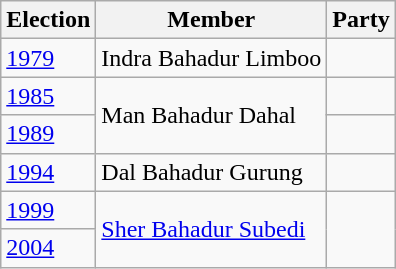<table class="wikitable sortable">
<tr>
<th>Election</th>
<th>Member</th>
<th colspan=2>Party</th>
</tr>
<tr>
<td><a href='#'>1979</a></td>
<td>Indra Bahadur Limboo</td>
<td></td>
</tr>
<tr>
<td><a href='#'>1985</a></td>
<td rowspan=2>Man Bahadur Dahal</td>
<td></td>
</tr>
<tr>
<td><a href='#'>1989</a></td>
</tr>
<tr>
<td><a href='#'>1994</a></td>
<td>Dal Bahadur Gurung</td>
<td></td>
</tr>
<tr>
<td><a href='#'>1999</a></td>
<td rowspan=2><a href='#'>Sher Bahadur Subedi</a></td>
</tr>
<tr>
<td><a href='#'>2004</a></td>
</tr>
</table>
